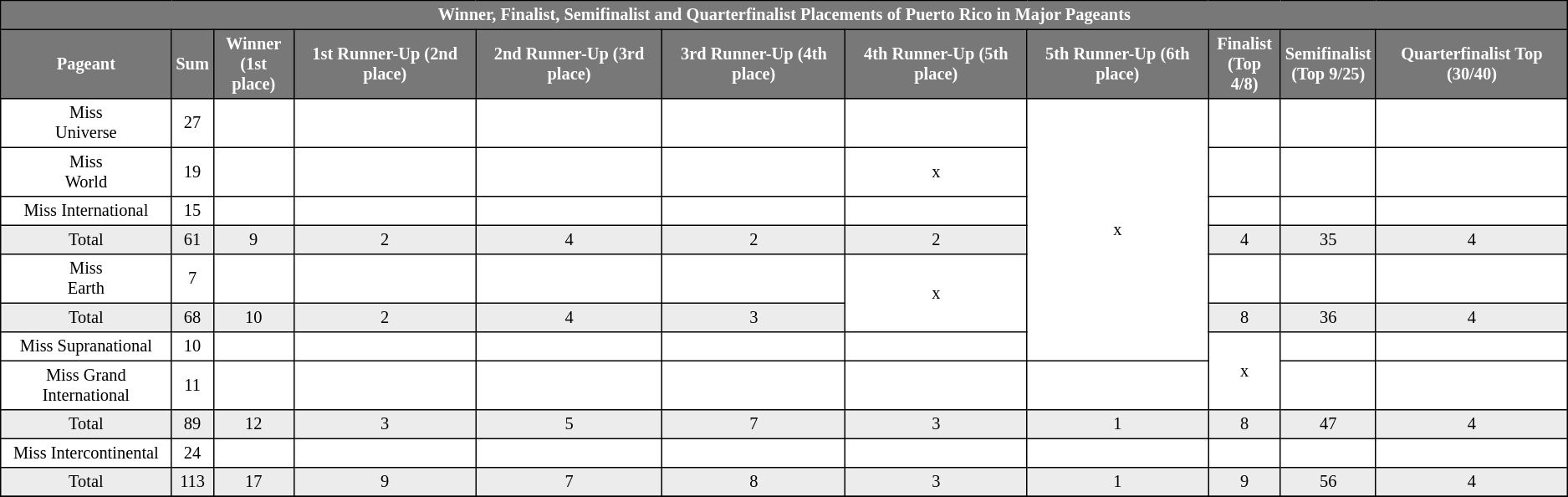<table class="sortable wiki table" border="3" cellpadding="3" cellspacing="0" style="margin: 0 1em 0 0; background: white; border: 1px #000000 solid; border-collapse: collapse; font-size: 85%; text-align:center">
<tr>
<th style="background-color:#787878;color:#FFFFFF;"  colspan=12>Winner, Finalist, Semifinalist and Quarterfinalist Placements of Puerto Rico in Major Pageants</th>
</tr>
<tr>
<th style="background-color:#787878;color:#FFFFFF;">Pageant</th>
<th style="background-color:#787878;color:#FFFFFF;">Sum</th>
<th style="background-color:#787878;color:#FFFFFF;">Winner <br>(1st place)</th>
<th style="background-color:#787878;color:#FFFFFF;">1st Runner-Up (2nd place)</th>
<th style="background-color:#787878;color:#FFFFFF;">2nd Runner-Up (3rd place)</th>
<th style="background-color:#787878;color:#FFFFFF;">3rd Runner-Up (4th place)</th>
<th style="background-color:#787878;color:#FFFFFF;">4th Runner-Up (5th place)</th>
<th style="background-color:#787878;color:#FFFFFF;">5th Runner-Up (6th place)</th>
<th style="background-color:#787878;color:#FFFFFF;">Finalist <br>(Top 4/8)</th>
<th style="background-color:#787878;color:#FFFFFF;">Semifinalist <br>(Top 9/25)</th>
<th style="background-color:#787878;color:#FFFFFF;">Quarterfinalist Top (30/40)</th>
</tr>
<tr>
<td>Miss <br>Universe</td>
<td>27</td>
<td></td>
<td></td>
<td></td>
<td></td>
<td></td>
<td rowspan="7">x</td>
<td></td>
<td></td>
<td></td>
</tr>
<tr>
<td>Miss <br>World</td>
<td>19</td>
<td></td>
<td></td>
<td></td>
<td></td>
<td>x</td>
<td></td>
<td></td>
<td></td>
</tr>
<tr>
<td>Miss International</td>
<td>15</td>
<td></td>
<td></td>
<td></td>
<td></td>
<td></td>
<td></td>
<td></td>
<td></td>
</tr>
<tr style="background-color:#ececec;">
<td>Total</td>
<td>61</td>
<td>9</td>
<td>2</td>
<td>4</td>
<td>2</td>
<td>2</td>
<td>4</td>
<td>35</td>
<td>4</td>
</tr>
<tr>
<td>Miss <br>Earth</td>
<td>7</td>
<td></td>
<td></td>
<td></td>
<td></td>
<td rowspan="2">x</td>
<td></td>
<td></td>
<td></td>
</tr>
<tr style="background-color:#ececec;">
<td>Total</td>
<td>68</td>
<td>10</td>
<td>2</td>
<td>4</td>
<td>3</td>
<td>8</td>
<td>36</td>
<td>4</td>
</tr>
<tr>
<td>Miss Supranational</td>
<td>10</td>
<td></td>
<td></td>
<td></td>
<td></td>
<td></td>
<td rowspan="2">x</td>
<td></td>
<td></td>
</tr>
<tr>
<td>Miss Grand International</td>
<td>11</td>
<td></td>
<td></td>
<td></td>
<td></td>
<td></td>
<td></td>
<td></td>
<td></td>
</tr>
<tr style="background-color:#ececec;">
<td>Total</td>
<td>89</td>
<td>12</td>
<td>3</td>
<td>5</td>
<td>7</td>
<td>3</td>
<td>1</td>
<td>8</td>
<td>47</td>
<td>4</td>
</tr>
<tr>
<td>Miss Intercontinental</td>
<td>24</td>
<td></td>
<td></td>
<td></td>
<td></td>
<td></td>
<td></td>
<td></td>
<td></td>
<td></td>
</tr>
<tr style="background-color:#ececec;">
<td>Total</td>
<td>113</td>
<td>17</td>
<td>9</td>
<td>7</td>
<td>8</td>
<td>3</td>
<td>1</td>
<td>9</td>
<td>56</td>
<td>4</td>
</tr>
<tr>
</tr>
</table>
